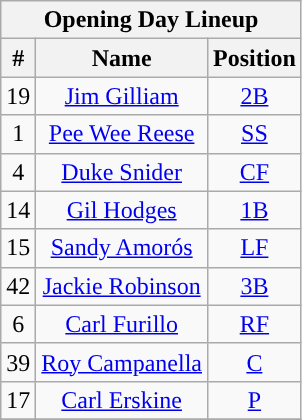<table class="wikitable" style="text-align:center">
<tr>
<th colspan="3">Opening Day Lineup</th>
</tr>
<tr>
<th>#</th>
<th>Name</th>
<th>Position</th>
</tr>
<tr>
<td>19</td>
<td><a href='#'>Jim Gilliam</a></td>
<td><a href='#'>2B</a></td>
</tr>
<tr>
<td>1</td>
<td><a href='#'>Pee Wee Reese</a></td>
<td><a href='#'>SS</a></td>
</tr>
<tr>
<td>4</td>
<td><a href='#'>Duke Snider</a></td>
<td><a href='#'>CF</a></td>
</tr>
<tr>
<td>14</td>
<td><a href='#'>Gil Hodges</a></td>
<td><a href='#'>1B</a></td>
</tr>
<tr>
<td>15</td>
<td><a href='#'>Sandy Amorós</a></td>
<td><a href='#'>LF</a></td>
</tr>
<tr>
<td>42</td>
<td><a href='#'>Jackie Robinson</a></td>
<td><a href='#'>3B</a></td>
</tr>
<tr>
<td>6</td>
<td><a href='#'>Carl Furillo</a></td>
<td><a href='#'>RF</a></td>
</tr>
<tr>
<td>39</td>
<td><a href='#'>Roy Campanella</a></td>
<td><a href='#'>C</a></td>
</tr>
<tr>
<td>17</td>
<td><a href='#'>Carl Erskine</a></td>
<td><a href='#'>P</a></td>
</tr>
<tr>
</tr>
</table>
